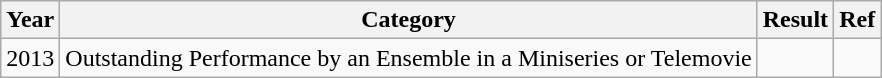<table class="wikitable" style="table-layout: fixed; margin-right:0">
<tr>
<th scope="col">Year</th>
<th scope="col">Category</th>
<th scope="col">Result</th>
<th scope="col">Ref</th>
</tr>
<tr>
<td>2013</td>
<td>Outstanding Performance by an Ensemble in a Miniseries or Telemovie</td>
<td></td>
<td></td>
</tr>
</table>
